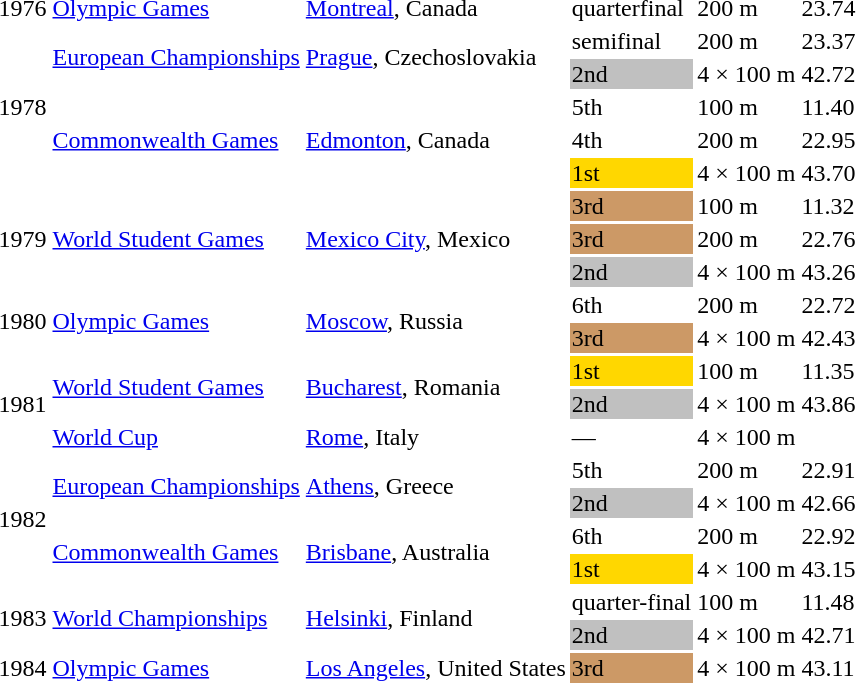<table>
<tr>
<td>1976</td>
<td><a href='#'>Olympic Games</a></td>
<td><a href='#'>Montreal</a>, Canada</td>
<td>quarterfinal</td>
<td>200 m</td>
<td>23.74</td>
</tr>
<tr>
<td rowspan=5>1978</td>
<td rowspan=2><a href='#'>European Championships</a></td>
<td rowspan=2><a href='#'>Prague</a>, Czechoslovakia</td>
<td>semifinal</td>
<td>200 m</td>
<td>23.37</td>
</tr>
<tr>
<td bgcolor="silver">2nd</td>
<td>4 × 100 m</td>
<td>42.72</td>
</tr>
<tr>
<td rowspan=3><a href='#'>Commonwealth Games</a></td>
<td rowspan=3><a href='#'>Edmonton</a>, Canada</td>
<td>5th</td>
<td>100 m</td>
<td>11.40</td>
</tr>
<tr>
<td>4th</td>
<td>200 m</td>
<td>22.95</td>
</tr>
<tr>
<td bgcolor="gold">1st</td>
<td>4 × 100 m</td>
<td>43.70</td>
</tr>
<tr>
<td rowspan=3>1979</td>
<td rowspan=3><a href='#'>World Student Games</a></td>
<td rowspan=3><a href='#'>Mexico City</a>, Mexico</td>
<td bgcolor="cc9966">3rd</td>
<td>100 m</td>
<td>11.32</td>
</tr>
<tr>
<td bgcolor="cc9966">3rd</td>
<td>200 m</td>
<td>22.76</td>
</tr>
<tr>
<td bgcolor="silver">2nd</td>
<td>4 × 100 m</td>
<td>43.26</td>
</tr>
<tr>
<td rowspan=2>1980</td>
<td rowspan=2><a href='#'>Olympic Games</a></td>
<td rowspan=2><a href='#'>Moscow</a>, Russia</td>
<td>6th</td>
<td>200 m</td>
<td>22.72</td>
</tr>
<tr>
<td bgcolor="cc9966">3rd</td>
<td>4 × 100 m</td>
<td>42.43</td>
</tr>
<tr>
<td rowspan=3>1981</td>
<td rowspan=2><a href='#'>World Student Games</a></td>
<td rowspan=2><a href='#'>Bucharest</a>, Romania</td>
<td bgcolor="gold">1st</td>
<td>100 m</td>
<td>11.35</td>
</tr>
<tr>
<td bgcolor="silver">2nd</td>
<td>4 × 100 m</td>
<td>43.86</td>
</tr>
<tr>
<td><a href='#'>World Cup</a></td>
<td><a href='#'>Rome</a>, Italy</td>
<td>—</td>
<td>4 × 100 m</td>
<td></td>
</tr>
<tr>
<td rowspan=4>1982</td>
<td rowspan=2><a href='#'>European Championships</a></td>
<td rowspan=2><a href='#'>Athens</a>, Greece</td>
<td>5th</td>
<td>200 m</td>
<td>22.91</td>
<td></td>
</tr>
<tr>
<td bgcolor="silver">2nd</td>
<td>4 × 100 m</td>
<td>42.66</td>
<td></td>
</tr>
<tr>
<td rowspan=2><a href='#'>Commonwealth Games</a></td>
<td rowspan=2><a href='#'>Brisbane</a>, Australia</td>
<td>6th</td>
<td>200 m</td>
<td>22.92</td>
<td></td>
</tr>
<tr>
<td bgcolor="gold">1st</td>
<td>4 × 100 m</td>
<td>43.15</td>
<td></td>
</tr>
<tr>
<td rowspan=2>1983</td>
<td rowspan=2><a href='#'>World Championships</a></td>
<td rowspan=2><a href='#'>Helsinki</a>, Finland</td>
<td>quarter-final</td>
<td>100 m</td>
<td>11.48</td>
</tr>
<tr>
<td bgcolor="silver">2nd</td>
<td>4 × 100 m</td>
<td>42.71</td>
</tr>
<tr>
<td>1984</td>
<td><a href='#'>Olympic Games</a></td>
<td><a href='#'>Los Angeles</a>, United States</td>
<td bgcolor="cc9966">3rd</td>
<td>4 × 100 m</td>
<td>43.11</td>
</tr>
</table>
